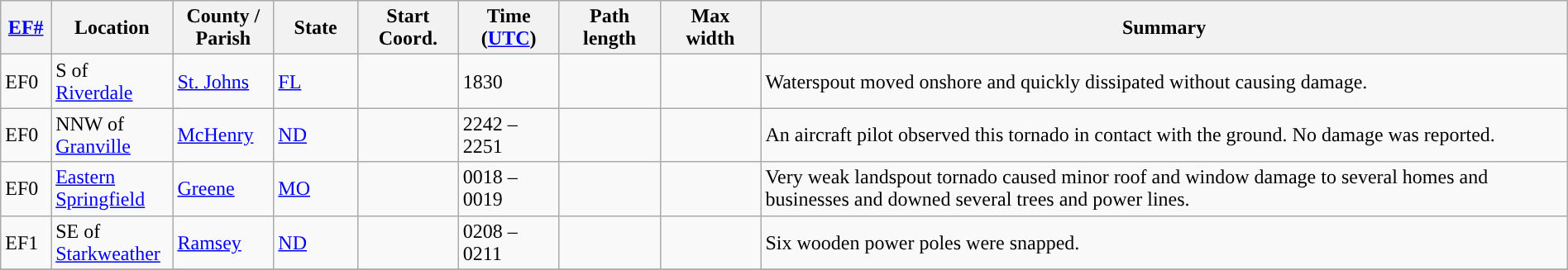<table class="wikitable sortable" style="width:100%;">
<tr>
<th scope="col" width="3%" align="center"><a href='#'>EF#</a></th>
<th scope="col" width="7%" align="center" class="unsortable">Location</th>
<th scope="col" width="6%" align="center" class="unsortable">County / Parish</th>
<th scope="col" width="5%" align="center">State</th>
<th scope="col" width="6%" align="center">Start Coord.</th>
<th scope="col" width="6%" align="center">Time (<a href='#'>UTC</a>)</th>
<th scope="col" width="6%" align="center">Path length</th>
<th scope="col" width="6%" align="center">Max width</th>
<th scope="col" width="48%" class="unsortable" align="center">Summary</th>
</tr>
<tr>
<td>EF0</td>
<td>S of <a href='#'>Riverdale</a></td>
<td><a href='#'>St. Johns</a></td>
<td><a href='#'>FL</a></td>
<td></td>
<td>1830</td>
<td></td>
<td></td>
<td>Waterspout moved onshore and quickly dissipated without causing damage.</td>
</tr>
<tr>
<td>EF0</td>
<td>NNW of <a href='#'>Granville</a></td>
<td><a href='#'>McHenry</a></td>
<td><a href='#'>ND</a></td>
<td></td>
<td>2242 – 2251</td>
<td></td>
<td></td>
<td>An aircraft pilot observed this tornado in contact with the ground. No damage was reported.</td>
</tr>
<tr>
<td>EF0</td>
<td><a href='#'>Eastern Springfield</a></td>
<td><a href='#'>Greene</a></td>
<td><a href='#'>MO</a></td>
<td></td>
<td>0018 – 0019</td>
<td></td>
<td></td>
<td>Very weak landspout tornado caused minor roof and window damage to several homes and businesses and downed several trees and power lines.</td>
</tr>
<tr>
<td>EF1</td>
<td>SE of <a href='#'>Starkweather</a></td>
<td><a href='#'>Ramsey</a></td>
<td><a href='#'>ND</a></td>
<td></td>
<td>0208 – 0211</td>
<td></td>
<td></td>
<td>Six wooden power poles were snapped.</td>
</tr>
<tr>
</tr>
</table>
